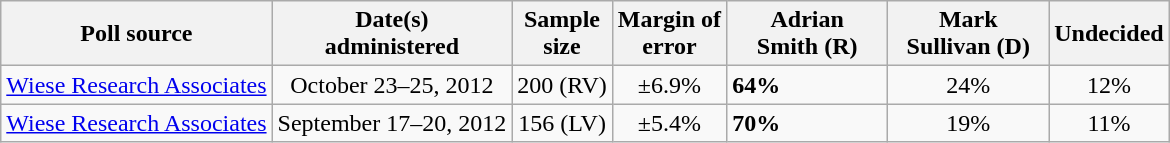<table class="wikitable">
<tr>
<th>Poll source</th>
<th>Date(s)<br>administered</th>
<th>Sample<br>size</th>
<th>Margin of <br>error</th>
<th style="width:100px;">Adrian<br>Smith (R)</th>
<th style="width:100px;">Mark<br>Sullivan (D)</th>
<th>Undecided</th>
</tr>
<tr>
<td><a href='#'>Wiese Research Associates</a></td>
<td align=center>October 23–25, 2012</td>
<td align=center>200 (RV)</td>
<td align=center>±6.9%</td>
<td><strong>64%</strong></td>
<td align=center>24%</td>
<td align=center>12%</td>
</tr>
<tr>
<td><a href='#'>Wiese Research Associates</a></td>
<td align=center>September 17–20, 2012</td>
<td align=center>156 (LV)</td>
<td align=center>±5.4%</td>
<td><strong>70%</strong></td>
<td align=center>19%</td>
<td align=center>11%</td>
</tr>
</table>
